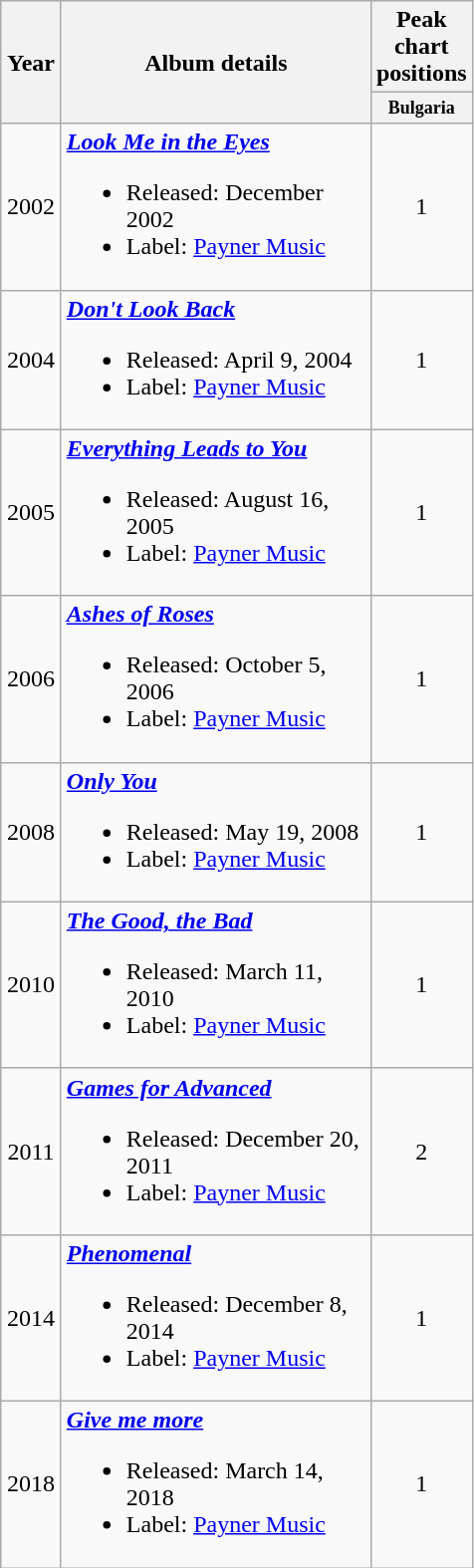<table class="wikitable">
<tr>
<th rowspan="2" style="width:33px;">Year</th>
<th rowspan="2" style="width:200px;">Album details</th>
<th colspan="10">Peak chart positions</th>
</tr>
<tr>
<th style="width:3em;font-size:75%">Bulgaria</th>
</tr>
<tr>
<td style="text-align:center;">2002</td>
<td><strong><em><a href='#'>Look Me in the Eyes</a></em></strong><br><ul><li>Released: December 2002</li><li>Label: <a href='#'>Payner Music</a></li></ul></td>
<td style="text-align:center;">1</td>
</tr>
<tr>
<td style="text-align:center;">2004</td>
<td><strong><em><a href='#'>Don't Look Back</a></em></strong><br><ul><li>Released: April 9, 2004</li><li>Label: <a href='#'>Payner Music</a></li></ul></td>
<td style="text-align:center;">1</td>
</tr>
<tr>
<td style="text-align:center;">2005</td>
<td><strong><em><a href='#'>Everything Leads to You</a></em></strong><br><ul><li>Released: August 16, 2005</li><li>Label: <a href='#'>Payner Music</a></li></ul></td>
<td style="text-align:center;">1</td>
</tr>
<tr>
<td style="text-align:center;">2006</td>
<td><strong><em><a href='#'>Ashes of Roses</a></em></strong><br><ul><li>Released: October 5, 2006</li><li>Label: <a href='#'>Payner Music</a></li></ul></td>
<td style="text-align:center;">1</td>
</tr>
<tr>
<td style="text-align:center;">2008</td>
<td><strong><em><a href='#'>Only You</a></em></strong><br><ul><li>Released: May 19, 2008</li><li>Label: <a href='#'>Payner Music</a></li></ul></td>
<td style="text-align:center;">1</td>
</tr>
<tr>
<td style="text-align:center;">2010</td>
<td><strong><em><a href='#'>The Good, the Bad</a></em></strong><br><ul><li>Released: March 11, 2010</li><li>Label: <a href='#'>Payner Music</a></li></ul></td>
<td style="text-align:center;">1</td>
</tr>
<tr>
<td style="text-align:center;">2011</td>
<td><strong><em><a href='#'>Games for Advanced</a></em></strong><br><ul><li>Released: December 20, 2011</li><li>Label: <a href='#'>Payner Music</a></li></ul></td>
<td style="text-align:center;">2</td>
</tr>
<tr>
<td style="text-align:center;">2014</td>
<td><strong><em><a href='#'>Phenomenal</a></em></strong><br><ul><li>Released: December 8, 2014</li><li>Label: <a href='#'>Payner Music</a></li></ul></td>
<td style="text-align:center;">1</td>
</tr>
<tr>
<td style="text-align:center;">2018</td>
<td><strong><em><a href='#'>Give me more</a></em></strong><br><ul><li>Released: March 14, 2018</li><li>Label: <a href='#'>Payner Music</a></li></ul></td>
<td style="text-align:center;">1</td>
</tr>
</table>
